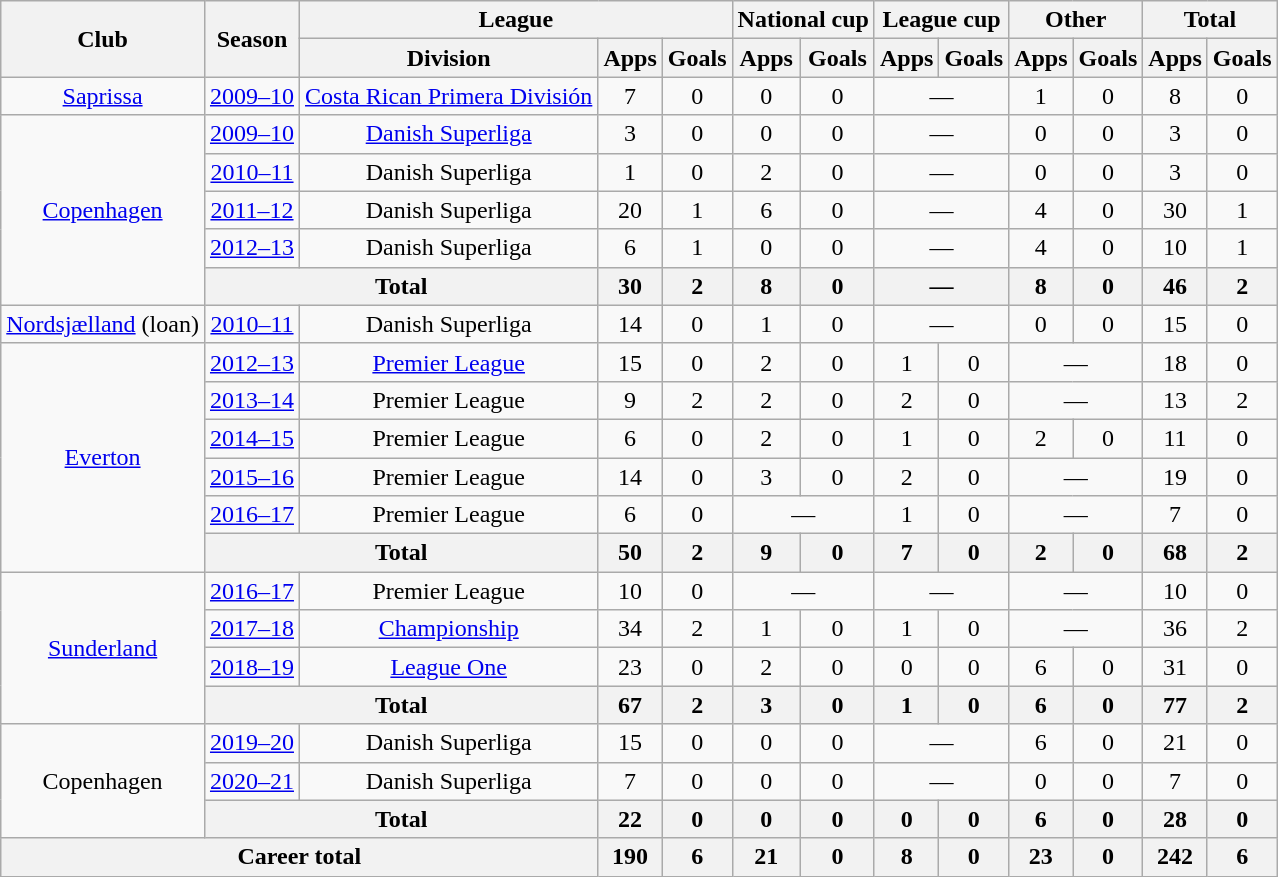<table class="wikitable" style="text-align:center">
<tr>
<th rowspan="2">Club</th>
<th rowspan="2">Season</th>
<th colspan="3">League</th>
<th colspan="2">National cup</th>
<th colspan="2">League cup</th>
<th colspan="2">Other</th>
<th colspan="2">Total</th>
</tr>
<tr>
<th>Division</th>
<th>Apps</th>
<th>Goals</th>
<th>Apps</th>
<th>Goals</th>
<th>Apps</th>
<th>Goals</th>
<th>Apps</th>
<th>Goals</th>
<th>Apps</th>
<th>Goals</th>
</tr>
<tr>
<td><a href='#'>Saprissa</a></td>
<td><a href='#'>2009–10</a></td>
<td><a href='#'>Costa Rican Primera División</a></td>
<td>7</td>
<td>0</td>
<td>0</td>
<td>0</td>
<td colspan="2">—</td>
<td>1</td>
<td>0</td>
<td>8</td>
<td>0</td>
</tr>
<tr>
<td rowspan="5"><a href='#'>Copenhagen</a></td>
<td><a href='#'>2009–10</a></td>
<td><a href='#'>Danish Superliga</a></td>
<td>3</td>
<td>0</td>
<td>0</td>
<td>0</td>
<td colspan="2">—</td>
<td>0</td>
<td>0</td>
<td>3</td>
<td>0</td>
</tr>
<tr>
<td><a href='#'>2010–11</a></td>
<td>Danish Superliga</td>
<td>1</td>
<td>0</td>
<td>2</td>
<td>0</td>
<td colspan="2">—</td>
<td>0</td>
<td>0</td>
<td>3</td>
<td>0</td>
</tr>
<tr>
<td><a href='#'>2011–12</a></td>
<td>Danish Superliga</td>
<td>20</td>
<td>1</td>
<td>6</td>
<td>0</td>
<td colspan="2">—</td>
<td>4</td>
<td>0</td>
<td>30</td>
<td>1</td>
</tr>
<tr>
<td><a href='#'>2012–13</a></td>
<td>Danish Superliga</td>
<td>6</td>
<td>1</td>
<td>0</td>
<td>0</td>
<td colspan="2">—</td>
<td>4</td>
<td>0</td>
<td>10</td>
<td>1</td>
</tr>
<tr>
<th colspan="2">Total</th>
<th>30</th>
<th>2</th>
<th>8</th>
<th>0</th>
<th colspan="2">—</th>
<th>8</th>
<th>0</th>
<th>46</th>
<th>2</th>
</tr>
<tr>
<td><a href='#'>Nordsjælland</a> (loan)</td>
<td><a href='#'>2010–11</a></td>
<td>Danish Superliga</td>
<td>14</td>
<td>0</td>
<td>1</td>
<td>0</td>
<td colspan="2">—</td>
<td>0</td>
<td>0</td>
<td>15</td>
<td>0</td>
</tr>
<tr>
<td rowspan="6"><a href='#'>Everton</a></td>
<td><a href='#'>2012–13</a></td>
<td><a href='#'>Premier League</a></td>
<td>15</td>
<td>0</td>
<td>2</td>
<td>0</td>
<td>1</td>
<td>0</td>
<td colspan="2">—</td>
<td>18</td>
<td>0</td>
</tr>
<tr>
<td><a href='#'>2013–14</a></td>
<td>Premier League</td>
<td>9</td>
<td>2</td>
<td>2</td>
<td>0</td>
<td>2</td>
<td>0</td>
<td colspan="2">—</td>
<td>13</td>
<td>2</td>
</tr>
<tr>
<td><a href='#'>2014–15</a></td>
<td>Premier League</td>
<td>6</td>
<td>0</td>
<td>2</td>
<td>0</td>
<td>1</td>
<td>0</td>
<td>2</td>
<td>0</td>
<td>11</td>
<td>0</td>
</tr>
<tr>
<td><a href='#'>2015–16</a></td>
<td>Premier League</td>
<td>14</td>
<td>0</td>
<td>3</td>
<td>0</td>
<td>2</td>
<td>0</td>
<td colspan="2">—</td>
<td>19</td>
<td>0</td>
</tr>
<tr>
<td><a href='#'>2016–17</a></td>
<td>Premier League</td>
<td>6</td>
<td>0</td>
<td colspan="2">—</td>
<td>1</td>
<td>0</td>
<td colspan="2">—</td>
<td>7</td>
<td>0</td>
</tr>
<tr>
<th colspan="2">Total</th>
<th>50</th>
<th>2</th>
<th>9</th>
<th>0</th>
<th>7</th>
<th>0</th>
<th>2</th>
<th>0</th>
<th>68</th>
<th>2</th>
</tr>
<tr>
<td rowspan="4"><a href='#'>Sunderland</a></td>
<td><a href='#'>2016–17</a></td>
<td>Premier League</td>
<td>10</td>
<td>0</td>
<td colspan="2">—</td>
<td colspan="2">—</td>
<td colspan="2">—</td>
<td>10</td>
<td>0</td>
</tr>
<tr>
<td><a href='#'>2017–18</a></td>
<td><a href='#'>Championship</a></td>
<td>34</td>
<td>2</td>
<td>1</td>
<td>0</td>
<td>1</td>
<td>0</td>
<td colspan="2">—</td>
<td>36</td>
<td>2</td>
</tr>
<tr>
<td><a href='#'>2018–19</a></td>
<td><a href='#'>League One</a></td>
<td>23</td>
<td>0</td>
<td>2</td>
<td>0</td>
<td>0</td>
<td>0</td>
<td>6</td>
<td>0</td>
<td>31</td>
<td>0</td>
</tr>
<tr>
<th colspan="2">Total</th>
<th>67</th>
<th>2</th>
<th>3</th>
<th>0</th>
<th>1</th>
<th>0</th>
<th>6</th>
<th>0</th>
<th>77</th>
<th>2</th>
</tr>
<tr>
<td rowspan="3">Copenhagen</td>
<td><a href='#'>2019–20</a></td>
<td>Danish Superliga</td>
<td>15</td>
<td>0</td>
<td>0</td>
<td>0</td>
<td colspan="2">—</td>
<td>6</td>
<td>0</td>
<td>21</td>
<td>0</td>
</tr>
<tr>
<td><a href='#'>2020–21</a></td>
<td>Danish Superliga</td>
<td>7</td>
<td>0</td>
<td>0</td>
<td>0</td>
<td colspan="2">—</td>
<td>0</td>
<td>0</td>
<td>7</td>
<td>0</td>
</tr>
<tr>
<th colspan="2">Total</th>
<th>22</th>
<th>0</th>
<th>0</th>
<th>0</th>
<th>0</th>
<th>0</th>
<th>6</th>
<th>0</th>
<th>28</th>
<th>0</th>
</tr>
<tr>
<th colspan="3">Career total</th>
<th>190</th>
<th>6</th>
<th>21</th>
<th>0</th>
<th>8</th>
<th>0</th>
<th>23</th>
<th>0</th>
<th>242</th>
<th>6</th>
</tr>
</table>
